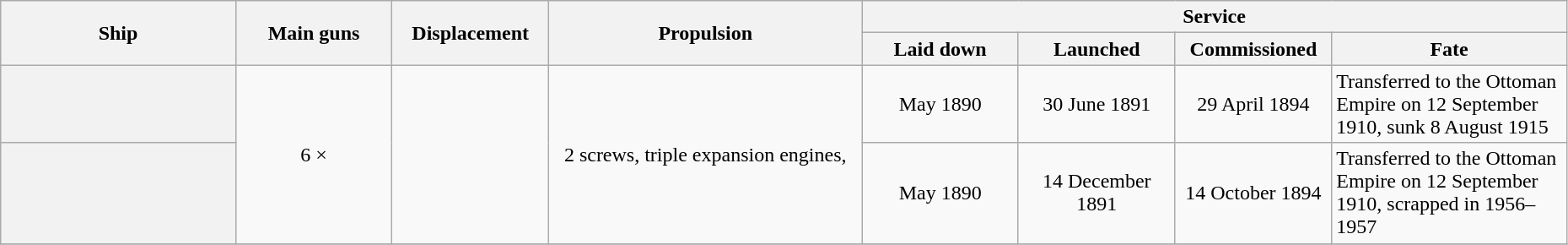<table class="wikitable" width=98%>
<tr valign="center"|- valign="center">
<th width=15%; align= center rowspan=2 scope="col">Ship</th>
<th width=10%; align= center rowspan=2 scope="col">Main guns</th>
<th width=10%; align= center rowspan=2 scope="col">Displacement</th>
<th width=20%; align= center rowspan=2 scope="col">Propulsion</th>
<th width=40%; align= center colspan=4>Service</th>
</tr>
<tr valign="center">
<th width=10%; align= center scope="col">Laid down</th>
<th width=10%; align= center scope="col">Launched</th>
<th width=10%; align= center scope="col">Commissioned</th>
<th width=20%; align= center scope="col">Fate</th>
</tr>
<tr valign="center">
<th align= left scope="row"></th>
<td align= center rowspan=2>6 × </td>
<td align= center rowspan=2></td>
<td align= center rowspan=2>2 screws, triple expansion engines, </td>
<td align= center>May 1890</td>
<td align= center>30 June 1891</td>
<td align= center>29 April 1894</td>
<td align= left>Transferred to the Ottoman Empire on 12 September 1910, sunk 8 August 1915</td>
</tr>
<tr valign="center">
<th align= left scope="row"></th>
<td align= center>May 1890</td>
<td align= center>14 December 1891</td>
<td align= center>14 October 1894</td>
<td align= left>Transferred to the Ottoman Empire on 12 September 1910, scrapped in 1956–1957</td>
</tr>
<tr>
</tr>
</table>
